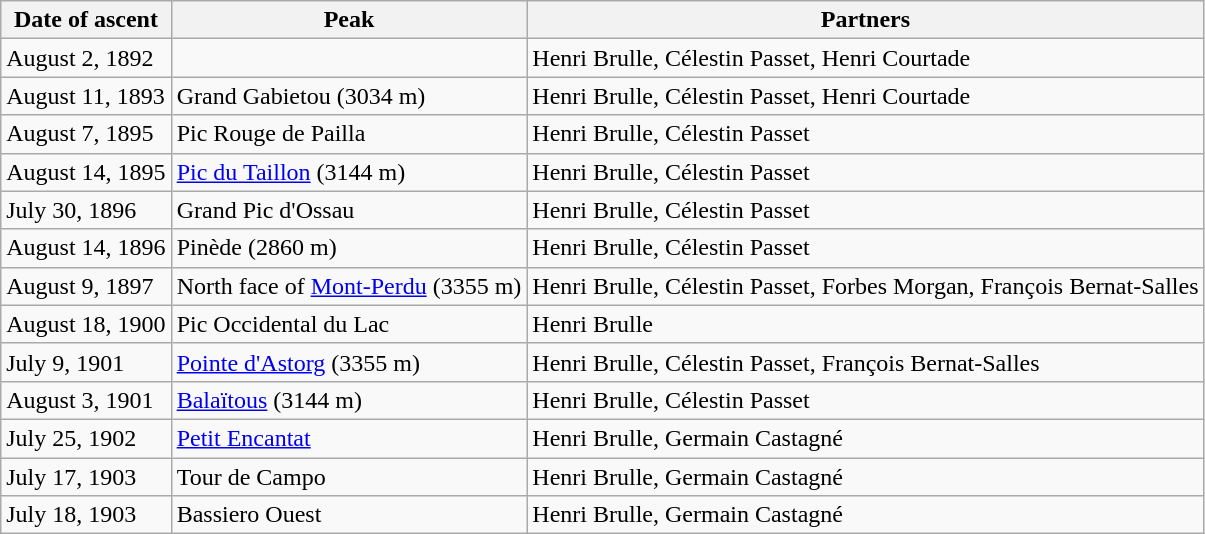<table class="wikitable">
<tr>
<th>Date of ascent</th>
<th>Peak</th>
<th>Partners</th>
</tr>
<tr>
<td>August 2, 1892</td>
<td></td>
<td>Henri Brulle, Célestin Passet, Henri Courtade</td>
</tr>
<tr>
<td>August 11, 1893</td>
<td>Grand Gabietou (3034 m)</td>
<td>Henri Brulle, Célestin Passet, Henri Courtade</td>
</tr>
<tr>
<td>August 7, 1895</td>
<td>Pic Rouge de Pailla</td>
<td>Henri Brulle, Célestin Passet</td>
</tr>
<tr>
<td>August 14, 1895</td>
<td><a href='#'>Pic du Taillon</a> (3144 m)</td>
<td>Henri Brulle, Célestin Passet</td>
</tr>
<tr>
<td>July 30, 1896</td>
<td>Grand Pic d'Ossau</td>
<td>Henri Brulle, Célestin Passet</td>
</tr>
<tr>
<td>August 14, 1896</td>
<td>Pinède (2860 m)</td>
<td>Henri Brulle, Célestin Passet</td>
</tr>
<tr>
<td>August 9, 1897</td>
<td>North face of <a href='#'>Mont-Perdu</a> (3355 m)</td>
<td>Henri Brulle, Célestin Passet, Forbes Morgan, François Bernat-Salles</td>
</tr>
<tr>
<td>August 18, 1900</td>
<td>Pic Occidental du Lac</td>
<td>Henri Brulle</td>
</tr>
<tr>
<td>July 9, 1901</td>
<td><a href='#'>Pointe d'Astorg</a> (3355 m)</td>
<td>Henri Brulle, Célestin Passet, François Bernat-Salles</td>
</tr>
<tr>
<td>August 3, 1901</td>
<td><a href='#'>Balaïtous</a> (3144 m)</td>
<td>Henri Brulle, Célestin Passet</td>
</tr>
<tr>
<td>July 25, 1902</td>
<td><a href='#'>Petit Encantat</a></td>
<td>Henri Brulle, Germain Castagné</td>
</tr>
<tr>
<td>July 17, 1903</td>
<td>Tour de Campo</td>
<td>Henri Brulle, Germain Castagné</td>
</tr>
<tr>
<td>July 18, 1903</td>
<td>Bassiero Ouest</td>
<td>Henri Brulle, Germain Castagné</td>
</tr>
</table>
